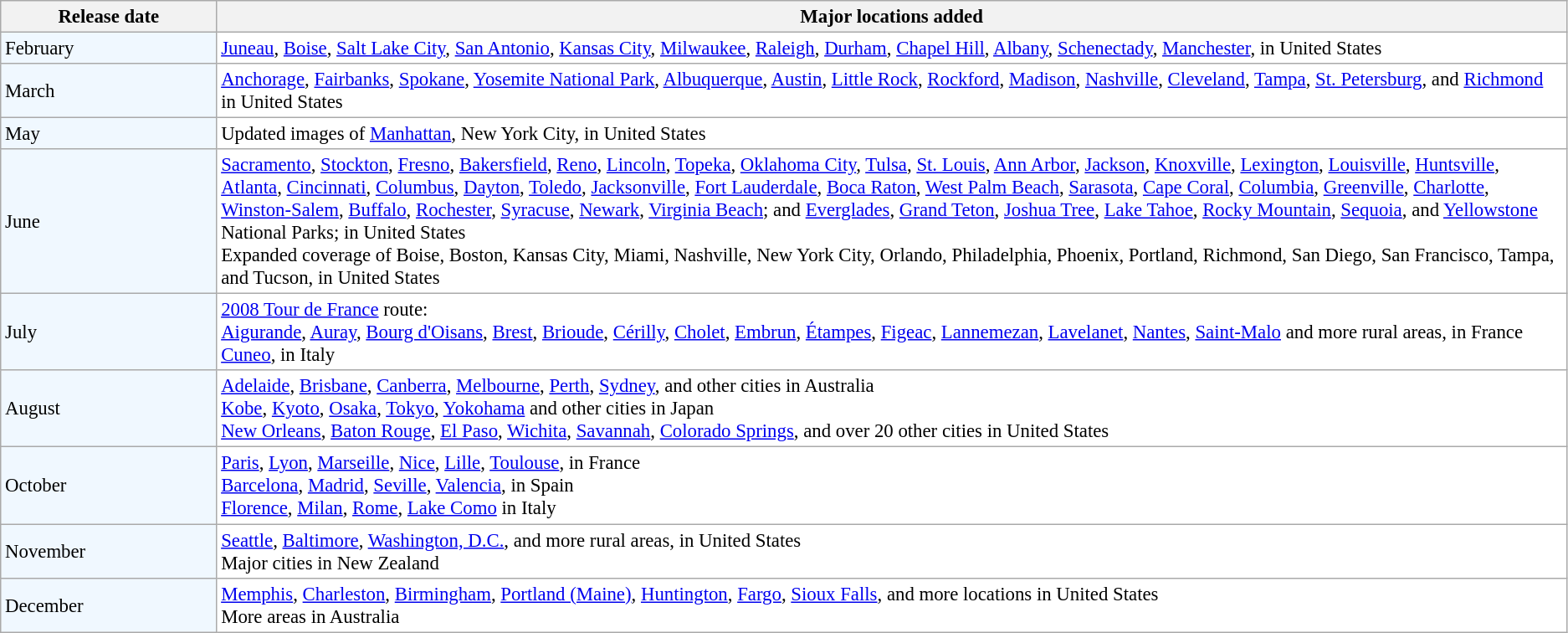<table class="wikitable" style="font-size:95%">
<tr>
<th style="width:165px;">Release date</th>
<th>Major locations added</th>
</tr>
<tr>
<td style="background:#f0f8ff;">February</td>
<td style="background:#fff;"><a href='#'>Juneau</a>, <a href='#'>Boise</a>, <a href='#'>Salt Lake City</a>, <a href='#'>San Antonio</a>, <a href='#'>Kansas City</a>, <a href='#'>Milwaukee</a>, <a href='#'>Raleigh</a>, <a href='#'>Durham</a>, <a href='#'>Chapel Hill</a>, <a href='#'>Albany</a>, <a href='#'>Schenectady</a>, <a href='#'>Manchester</a>, in United States</td>
</tr>
<tr>
<td style="background:#f0f8ff;">March</td>
<td style="background:#fff;"><a href='#'>Anchorage</a>, <a href='#'>Fairbanks</a>, <a href='#'>Spokane</a>, <a href='#'>Yosemite National Park</a>, <a href='#'>Albuquerque</a>, <a href='#'>Austin</a>, <a href='#'>Little Rock</a>, <a href='#'>Rockford</a>, <a href='#'>Madison</a>, <a href='#'>Nashville</a>, <a href='#'>Cleveland</a>, <a href='#'>Tampa</a>, <a href='#'>St. Petersburg</a>, and <a href='#'>Richmond</a> in United States</td>
</tr>
<tr>
<td style="background:#f0f8ff;">May</td>
<td style="background:#fff;">Updated images of <a href='#'>Manhattan</a>, New York City, in United States</td>
</tr>
<tr>
<td style="background:#f0f8ff;">June</td>
<td style="background:#fff;"><a href='#'>Sacramento</a>, <a href='#'>Stockton</a>, <a href='#'>Fresno</a>, <a href='#'>Bakersfield</a>, <a href='#'>Reno</a>, <a href='#'>Lincoln</a>, <a href='#'>Topeka</a>, <a href='#'>Oklahoma City</a>, <a href='#'>Tulsa</a>, <a href='#'>St. Louis</a>, <a href='#'>Ann Arbor</a>, <a href='#'>Jackson</a>, <a href='#'>Knoxville</a>, <a href='#'>Lexington</a>, <a href='#'>Louisville</a>, <a href='#'>Huntsville</a>, <a href='#'>Atlanta</a>, <a href='#'>Cincinnati</a>, <a href='#'>Columbus</a>, <a href='#'>Dayton</a>, <a href='#'>Toledo</a>, <a href='#'>Jacksonville</a>, <a href='#'>Fort Lauderdale</a>, <a href='#'>Boca Raton</a>, <a href='#'>West Palm Beach</a>, <a href='#'>Sarasota</a>, <a href='#'>Cape Coral</a>, <a href='#'>Columbia</a>, <a href='#'>Greenville</a>, <a href='#'>Charlotte</a>, <a href='#'>Winston-Salem</a>, <a href='#'>Buffalo</a>, <a href='#'>Rochester</a>, <a href='#'>Syracuse</a>, <a href='#'>Newark</a>, <a href='#'>Virginia Beach</a>; and <a href='#'>Everglades</a>, <a href='#'>Grand Teton</a>, <a href='#'>Joshua Tree</a>, <a href='#'>Lake Tahoe</a>, <a href='#'>Rocky Mountain</a>, <a href='#'>Sequoia</a>, and <a href='#'>Yellowstone</a> National Parks; in United States<br>Expanded coverage of Boise, Boston, Kansas City, Miami, Nashville, New York City, Orlando, Philadelphia, Phoenix, Portland, Richmond, San Diego, San Francisco, Tampa, and Tucson, in United States</td>
</tr>
<tr>
<td style="background:#f0f8ff;">July</td>
<td style="background:#fff;"><a href='#'>2008 Tour de France</a> route:<br> <a href='#'>Aigurande</a>, <a href='#'>Auray</a>, <a href='#'>Bourg d'Oisans</a>, <a href='#'>Brest</a>, <a href='#'>Brioude</a>, <a href='#'>Cérilly</a>, <a href='#'>Cholet</a>, <a href='#'>Embrun</a>, <a href='#'>Étampes</a>, <a href='#'>Figeac</a>, <a href='#'>Lannemezan</a>, <a href='#'>Lavelanet</a>, <a href='#'>Nantes</a>, <a href='#'>Saint-Malo</a> and more rural areas, in France<br> <a href='#'>Cuneo</a>, in Italy</td>
</tr>
<tr>
<td style="background:#f0f8ff;">August</td>
<td style="background:#fff;"><a href='#'>Adelaide</a>, <a href='#'>Brisbane</a>, <a href='#'>Canberra</a>, <a href='#'>Melbourne</a>, <a href='#'>Perth</a>, <a href='#'>Sydney</a>, and other cities in Australia<br> <a href='#'>Kobe</a>, <a href='#'>Kyoto</a>, <a href='#'>Osaka</a>, <a href='#'>Tokyo</a>, <a href='#'>Yokohama</a> and other cities in Japan<br> <a href='#'>New Orleans</a>, <a href='#'>Baton Rouge</a>, <a href='#'>El Paso</a>, <a href='#'>Wichita</a>, <a href='#'>Savannah</a>, <a href='#'>Colorado Springs</a>, and over 20 other cities in United States</td>
</tr>
<tr>
<td style="background:#f0f8ff;">October</td>
<td style="background:#fff;"><a href='#'>Paris</a>, <a href='#'>Lyon</a>, <a href='#'>Marseille</a>, <a href='#'>Nice</a>, <a href='#'>Lille</a>, <a href='#'>Toulouse</a>, in France<br> <a href='#'>Barcelona</a>, <a href='#'>Madrid</a>, <a href='#'>Seville</a>, <a href='#'>Valencia</a>, in Spain<br> <a href='#'>Florence</a>, <a href='#'>Milan</a>, <a href='#'>Rome</a>, <a href='#'>Lake Como</a> in Italy</td>
</tr>
<tr>
<td style="background:#f0f8ff;">November</td>
<td style="background:#fff;"><a href='#'>Seattle</a>, <a href='#'>Baltimore</a>, <a href='#'>Washington, D.C.</a>, and more rural areas, in United States<br> Major cities in New Zealand</td>
</tr>
<tr>
<td style="background:#f0f8ff;">December</td>
<td style="background:#fff;"><a href='#'>Memphis</a>, <a href='#'>Charleston</a>, <a href='#'>Birmingham</a>, <a href='#'>Portland (Maine)</a>, <a href='#'>Huntington</a>, <a href='#'>Fargo</a>, <a href='#'>Sioux Falls</a>, and more locations in United States<br> More areas in Australia</td>
</tr>
</table>
